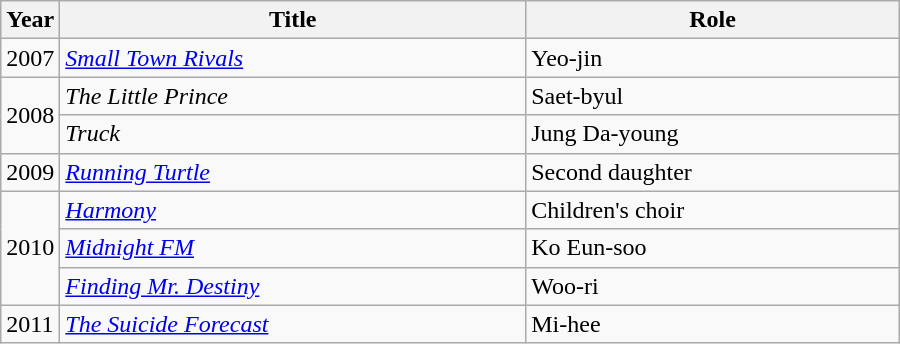<table class="wikitable" style="width:600px">
<tr>
<th width=10>Year</th>
<th>Title</th>
<th>Role</th>
</tr>
<tr>
<td>2007</td>
<td><em><a href='#'>Small Town Rivals</a></em></td>
<td>Yeo-jin</td>
</tr>
<tr>
<td rowspan=2>2008</td>
<td><em>The Little Prince</em></td>
<td>Saet-byul</td>
</tr>
<tr>
<td><em>Truck</em></td>
<td>Jung Da-young</td>
</tr>
<tr>
<td>2009</td>
<td><em><a href='#'>Running Turtle</a></em></td>
<td>Second daughter</td>
</tr>
<tr>
<td rowspan=3>2010</td>
<td><em><a href='#'>Harmony</a></em></td>
<td>Children's choir</td>
</tr>
<tr>
<td><em><a href='#'>Midnight FM</a></em></td>
<td>Ko Eun-soo</td>
</tr>
<tr>
<td><em><a href='#'>Finding Mr. Destiny</a></em></td>
<td>Woo-ri</td>
</tr>
<tr>
<td>2011</td>
<td><em><a href='#'>The Suicide Forecast</a></em></td>
<td>Mi-hee</td>
</tr>
</table>
